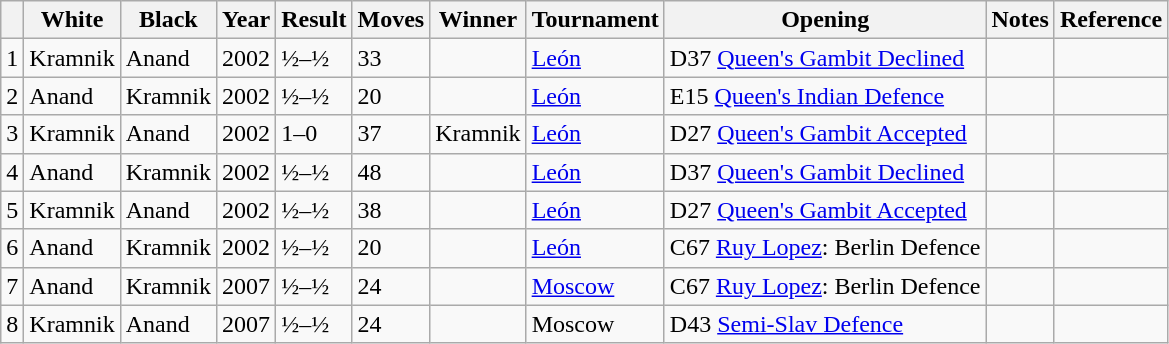<table class="wikitable sortable" style="margin: 0.5em 0 0 0;">
<tr>
<th></th>
<th>White</th>
<th>Black</th>
<th>Year</th>
<th>Result</th>
<th>Moves</th>
<th>Winner</th>
<th>Tournament</th>
<th>Opening</th>
<th class="unsortable">Notes</th>
<th class="unsortable">Reference</th>
</tr>
<tr>
<td>1</td>
<td>Kramnik</td>
<td>Anand</td>
<td>2002</td>
<td>½–½</td>
<td>33</td>
<td></td>
<td><a href='#'>León</a></td>
<td>D37 <a href='#'>Queen's Gambit Declined</a></td>
<td></td>
<td></td>
</tr>
<tr>
<td>2</td>
<td>Anand</td>
<td>Kramnik</td>
<td>2002</td>
<td>½–½</td>
<td>20</td>
<td></td>
<td><a href='#'>León</a></td>
<td>E15 <a href='#'>Queen's Indian Defence</a></td>
<td></td>
<td></td>
</tr>
<tr>
<td>3</td>
<td>Kramnik</td>
<td>Anand</td>
<td>2002</td>
<td>1–0</td>
<td>37</td>
<td>Kramnik</td>
<td><a href='#'>León</a></td>
<td>D27 <a href='#'>Queen's Gambit Accepted</a></td>
<td></td>
<td></td>
</tr>
<tr>
<td>4</td>
<td>Anand</td>
<td>Kramnik</td>
<td>2002</td>
<td>½–½</td>
<td>48</td>
<td></td>
<td><a href='#'>León</a></td>
<td>D37 <a href='#'>Queen's Gambit Declined</a></td>
<td></td>
<td></td>
</tr>
<tr>
<td>5</td>
<td>Kramnik</td>
<td>Anand</td>
<td>2002</td>
<td>½–½</td>
<td>38</td>
<td></td>
<td><a href='#'>León</a></td>
<td>D27 <a href='#'>Queen's Gambit Accepted</a></td>
<td></td>
<td></td>
</tr>
<tr>
<td>6</td>
<td>Anand</td>
<td>Kramnik</td>
<td>2002</td>
<td>½–½</td>
<td>20</td>
<td></td>
<td><a href='#'>León</a></td>
<td>C67 <a href='#'>Ruy Lopez</a>: Berlin Defence</td>
<td></td>
<td></td>
</tr>
<tr>
<td>7</td>
<td>Anand</td>
<td>Kramnik</td>
<td>2007</td>
<td>½–½</td>
<td>24</td>
<td></td>
<td><a href='#'>Moscow</a></td>
<td>C67 <a href='#'>Ruy Lopez</a>: Berlin Defence</td>
<td></td>
<td></td>
</tr>
<tr>
<td>8</td>
<td>Kramnik</td>
<td>Anand</td>
<td>2007</td>
<td>½–½</td>
<td>24</td>
<td></td>
<td>Moscow</td>
<td>D43 <a href='#'>Semi-Slav Defence</a></td>
<td></td>
<td></td>
</tr>
</table>
